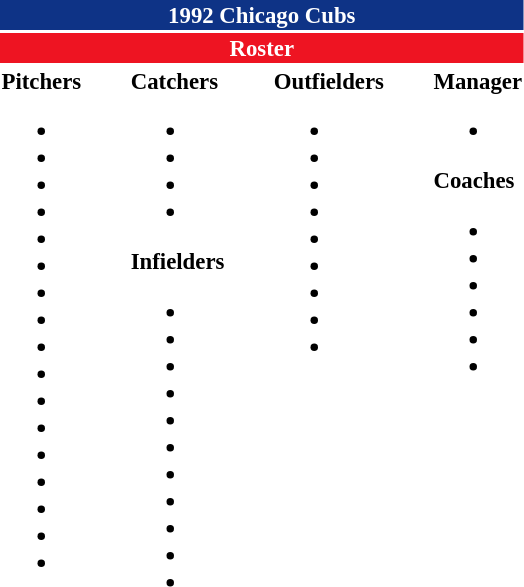<table class="toccolours" style="font-size: 95%;">
<tr>
<th colspan="10" style="background-color: #0e3386; color: #FFFFFF; text-align: center;">1992 Chicago Cubs</th>
</tr>
<tr>
<td colspan="10" style="background-color: #EE1422; color: #FFFFFF; text-align: center;"><strong>Roster</strong></td>
</tr>
<tr>
<td valign="top"><strong>Pitchers</strong><br><ul><li></li><li></li><li></li><li></li><li></li><li></li><li></li><li></li><li></li><li></li><li></li><li></li><li></li><li></li><li></li><li></li><li></li></ul></td>
<td width="25px"></td>
<td valign="top"><strong>Catchers</strong><br><ul><li></li><li></li><li></li><li></li></ul><strong>Infielders</strong><ul><li></li><li></li><li></li><li></li><li></li><li></li><li></li><li></li><li></li><li></li><li></li></ul></td>
<td width="25px"></td>
<td valign="top"><strong>Outfielders</strong><br><ul><li></li><li></li><li></li><li></li><li></li><li></li><li></li><li></li><li></li></ul></td>
<td width="25px"></td>
<td valign="top"><strong>Manager</strong><br><ul><li></li></ul><strong>Coaches</strong><ul><li></li><li></li><li></li><li></li><li></li><li></li></ul></td>
</tr>
<tr>
</tr>
</table>
